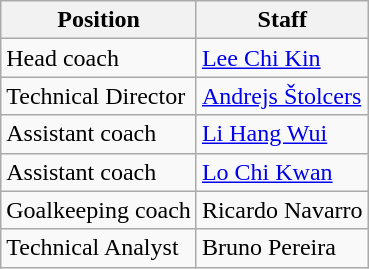<table class="wikitable">
<tr>
<th>Position</th>
<th>Staff</th>
</tr>
<tr>
<td>Head coach</td>
<td> <a href='#'>Lee Chi Kin</a></td>
</tr>
<tr>
<td>Technical Director</td>
<td> <a href='#'>Andrejs Štolcers</a></td>
</tr>
<tr>
<td>Assistant coach</td>
<td> <a href='#'>Li Hang Wui</a></td>
</tr>
<tr>
<td>Assistant coach</td>
<td> <a href='#'>Lo Chi Kwan</a></td>
</tr>
<tr>
<td>Goalkeeping coach</td>
<td> Ricardo Navarro</td>
</tr>
<tr>
<td>Technical Analyst</td>
<td> Bruno Pereira</td>
</tr>
</table>
